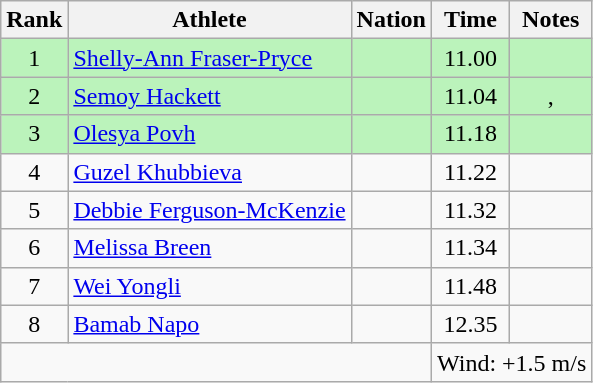<table class="wikitable sortable" style="text-align:center">
<tr>
<th>Rank</th>
<th>Athlete</th>
<th>Nation</th>
<th>Time</th>
<th>Notes</th>
</tr>
<tr bgcolor=#bbf3bb>
<td>1</td>
<td align=left><a href='#'>Shelly-Ann Fraser-Pryce</a></td>
<td align=left></td>
<td>11.00</td>
<td></td>
</tr>
<tr bgcolor=#bbf3bb>
<td>2</td>
<td align=left><a href='#'>Semoy Hackett</a></td>
<td align=left></td>
<td>11.04</td>
<td>, <strong></strong></td>
</tr>
<tr bgcolor=#bbf3bb>
<td>3</td>
<td align=left><a href='#'>Olesya Povh</a></td>
<td align=left></td>
<td>11.18</td>
<td></td>
</tr>
<tr>
<td>4</td>
<td align=left><a href='#'>Guzel Khubbieva</a></td>
<td align=left></td>
<td>11.22</td>
<td><strong></strong></td>
</tr>
<tr>
<td>5</td>
<td align=left><a href='#'>Debbie Ferguson-McKenzie</a></td>
<td align=left></td>
<td>11.32</td>
<td></td>
</tr>
<tr>
<td>6</td>
<td align=left><a href='#'>Melissa Breen</a></td>
<td align=left></td>
<td>11.34</td>
<td></td>
</tr>
<tr>
<td>7</td>
<td align=left><a href='#'>Wei Yongli</a></td>
<td align=left></td>
<td>11.48</td>
<td></td>
</tr>
<tr>
<td>8</td>
<td align=left><a href='#'>Bamab Napo</a></td>
<td align=left></td>
<td>12.35</td>
<td></td>
</tr>
<tr class="sortbottom">
<td colspan=3></td>
<td colspan="2" style="text-align:left;">Wind: +1.5 m/s</td>
</tr>
</table>
